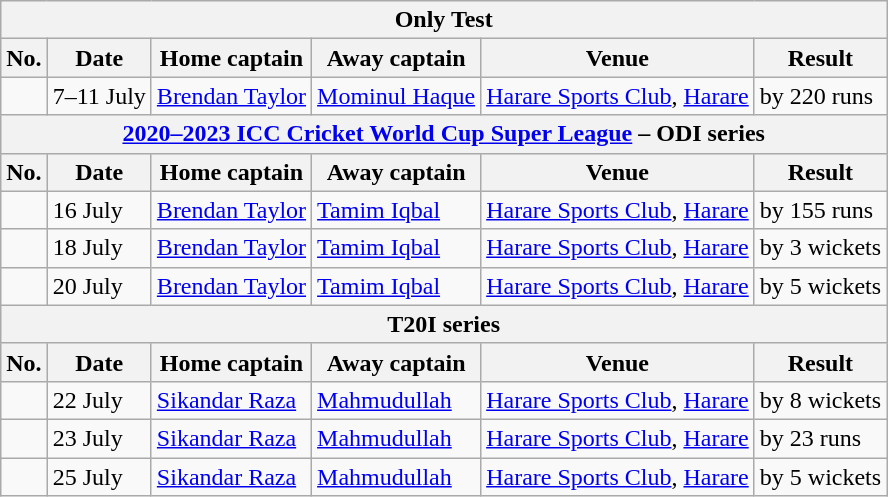<table class="wikitable">
<tr>
<th colspan="9">Only Test</th>
</tr>
<tr>
<th>No.</th>
<th>Date</th>
<th>Home captain</th>
<th>Away captain</th>
<th>Venue</th>
<th>Result</th>
</tr>
<tr>
<td></td>
<td>7–11 July</td>
<td><a href='#'>Brendan Taylor</a></td>
<td><a href='#'>Mominul Haque</a></td>
<td><a href='#'>Harare Sports Club</a>, <a href='#'>Harare</a></td>
<td> by 220 runs</td>
</tr>
<tr>
<th colspan="9"><a href='#'>2020–2023 ICC Cricket World Cup Super League</a> – ODI series</th>
</tr>
<tr>
<th>No.</th>
<th>Date</th>
<th>Home captain</th>
<th>Away captain</th>
<th>Venue</th>
<th>Result</th>
</tr>
<tr>
<td></td>
<td>16 July</td>
<td><a href='#'>Brendan Taylor</a></td>
<td><a href='#'>Tamim Iqbal</a></td>
<td><a href='#'>Harare Sports Club</a>, <a href='#'>Harare</a></td>
<td> by 155 runs</td>
</tr>
<tr>
<td></td>
<td>18 July</td>
<td><a href='#'>Brendan Taylor</a></td>
<td><a href='#'>Tamim Iqbal</a></td>
<td><a href='#'>Harare Sports Club</a>, <a href='#'>Harare</a></td>
<td> by 3 wickets</td>
</tr>
<tr>
<td></td>
<td>20 July</td>
<td><a href='#'>Brendan Taylor</a></td>
<td><a href='#'>Tamim Iqbal</a></td>
<td><a href='#'>Harare Sports Club</a>, <a href='#'>Harare</a></td>
<td> by 5 wickets</td>
</tr>
<tr>
<th colspan="9">T20I series</th>
</tr>
<tr>
<th>No.</th>
<th>Date</th>
<th>Home captain</th>
<th>Away captain</th>
<th>Venue</th>
<th>Result</th>
</tr>
<tr>
<td></td>
<td>22 July</td>
<td><a href='#'>Sikandar Raza</a></td>
<td><a href='#'>Mahmudullah</a></td>
<td><a href='#'>Harare Sports Club</a>, <a href='#'>Harare</a></td>
<td> by 8 wickets</td>
</tr>
<tr>
<td></td>
<td>23 July</td>
<td><a href='#'>Sikandar Raza</a></td>
<td><a href='#'>Mahmudullah</a></td>
<td><a href='#'>Harare Sports Club</a>, <a href='#'>Harare</a></td>
<td> by 23 runs</td>
</tr>
<tr>
<td></td>
<td>25 July</td>
<td><a href='#'>Sikandar Raza</a></td>
<td><a href='#'>Mahmudullah</a></td>
<td><a href='#'>Harare Sports Club</a>, <a href='#'>Harare</a></td>
<td> by 5 wickets</td>
</tr>
</table>
